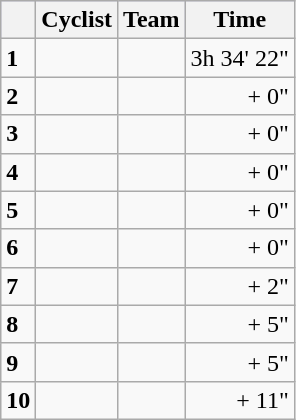<table class="wikitable">
<tr style="background:#ccccff;">
<th></th>
<th>Cyclist</th>
<th>Team</th>
<th>Time</th>
</tr>
<tr>
<td><strong>1</strong></td>
<td><strong></strong></td>
<td><strong></strong></td>
<td align=right>3h 34' 22"</td>
</tr>
<tr>
<td><strong>2</strong></td>
<td></td>
<td></td>
<td align=right>+ 0"</td>
</tr>
<tr>
<td><strong>3</strong></td>
<td></td>
<td></td>
<td align=right>+ 0"</td>
</tr>
<tr>
<td><strong>4</strong></td>
<td></td>
<td></td>
<td align=right>+ 0"</td>
</tr>
<tr>
<td><strong>5</strong></td>
<td></td>
<td></td>
<td align=right>+ 0"</td>
</tr>
<tr>
<td><strong>6</strong></td>
<td></td>
<td></td>
<td align=right>+ 0"</td>
</tr>
<tr>
<td><strong>7</strong></td>
<td></td>
<td></td>
<td align=right>+ 2"</td>
</tr>
<tr>
<td><strong>8</strong></td>
<td></td>
<td></td>
<td align=right>+ 5"</td>
</tr>
<tr>
<td><strong>9</strong></td>
<td></td>
<td></td>
<td align=right>+ 5"</td>
</tr>
<tr>
<td><strong>10</strong></td>
<td></td>
<td></td>
<td align=right>+ 11"</td>
</tr>
</table>
